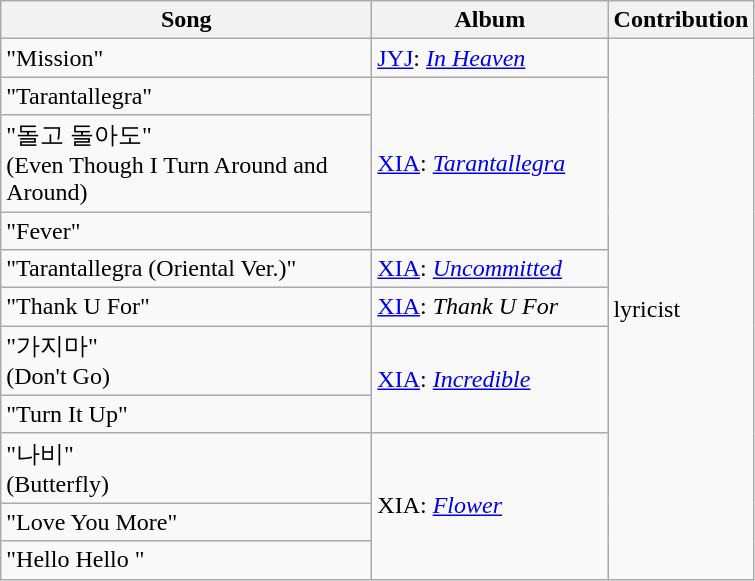<table class="wikitable">
<tr>
<th width="240px">Song</th>
<th width="150px">Album</th>
<th width="90px">Contribution</th>
</tr>
<tr>
<td>"Mission"</td>
<td><a href='#'>JYJ</a>: <em><a href='#'>In Heaven</a></em></td>
<td rowspan="11">lyricist</td>
</tr>
<tr>
<td>"Tarantallegra"</td>
<td rowspan="3"><a href='#'>XIA</a>: <em><a href='#'>Tarantallegra</a></em></td>
</tr>
<tr>
<td>"돌고 돌아도"<br>(Even Though I Turn Around and Around)</td>
</tr>
<tr>
<td>"Fever"</td>
</tr>
<tr>
<td>"Tarantallegra (Oriental Ver.)"</td>
<td><a href='#'>XIA</a>: <em><a href='#'>Uncommitted</a></em></td>
</tr>
<tr>
<td>"Thank U For"</td>
<td><a href='#'>XIA</a>: <em>Thank U For</em></td>
</tr>
<tr>
<td>"가지마"<br>(Don't Go)</td>
<td rowspan="2"><a href='#'>XIA</a>: <em><a href='#'>Incredible</a></em></td>
</tr>
<tr>
<td>"Turn It Up"</td>
</tr>
<tr>
<td>"나비" <br>(Butterfly)</td>
<td rowspan="3">XIA: <em><a href='#'>Flower</a></em></td>
</tr>
<tr>
<td>"Love You More"</td>
</tr>
<tr>
<td>"Hello Hello "</td>
</tr>
</table>
